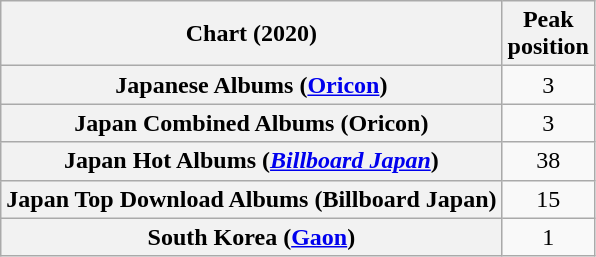<table class="wikitable sortable plainrowheaders" style="text-align:center;">
<tr>
<th>Chart (2020)</th>
<th>Peak<br>position</th>
</tr>
<tr>
<th scope="row">Japanese Albums (<a href='#'>Oricon</a>)</th>
<td>3</td>
</tr>
<tr>
<th scope="row">Japan Combined Albums (Oricon)</th>
<td>3</td>
</tr>
<tr>
<th scope="row">Japan Hot Albums (<em><a href='#'>Billboard Japan</a></em>)</th>
<td>38</td>
</tr>
<tr>
<th scope="row">Japan Top Download Albums (Billboard Japan)</th>
<td>15</td>
</tr>
<tr>
<th scope="row">South Korea (<a href='#'>Gaon</a>)</th>
<td>1</td>
</tr>
</table>
